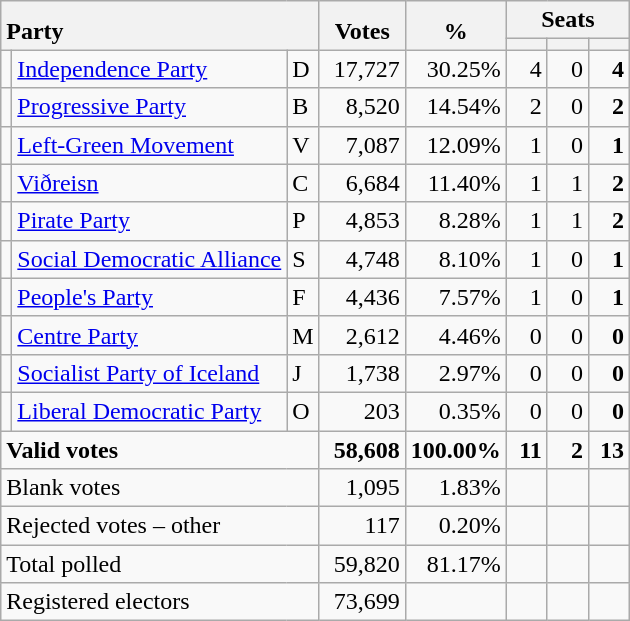<table class="wikitable" border="1" style="text-align:right;">
<tr>
<th style="text-align:left;" valign=bottom rowspan=2 colspan=3>Party</th>
<th align=center valign=bottom rowspan=2 width="50">Votes</th>
<th align=center valign=bottom rowspan=2 width="50">%</th>
<th colspan=3>Seats</th>
</tr>
<tr>
<th align=center valign=bottom width="20"><small></small></th>
<th align=center valign=bottom width="20"><small><a href='#'></a></small></th>
<th align=center valign=bottom width="20"><small></small></th>
</tr>
<tr>
<td></td>
<td align=left><a href='#'>Independence Party</a></td>
<td align=left>D</td>
<td>17,727</td>
<td>30.25%</td>
<td>4</td>
<td>0</td>
<td><strong>4</strong></td>
</tr>
<tr>
<td></td>
<td align=left><a href='#'>Progressive Party</a></td>
<td align=left>B</td>
<td>8,520</td>
<td>14.54%</td>
<td>2</td>
<td>0</td>
<td><strong>2</strong></td>
</tr>
<tr>
<td></td>
<td align=left><a href='#'>Left-Green Movement</a></td>
<td align=left>V</td>
<td>7,087</td>
<td>12.09%</td>
<td>1</td>
<td>0</td>
<td><strong>1</strong></td>
</tr>
<tr>
<td></td>
<td align=left><a href='#'>Viðreisn</a></td>
<td align=left>C</td>
<td>6,684</td>
<td>11.40%</td>
<td>1</td>
<td>1</td>
<td><strong>2</strong></td>
</tr>
<tr>
<td></td>
<td align=left><a href='#'>Pirate Party</a></td>
<td align=left>P</td>
<td>4,853</td>
<td>8.28%</td>
<td>1</td>
<td>1</td>
<td><strong>2</strong></td>
</tr>
<tr>
<td></td>
<td align=left style="white-space: nowrap;"><a href='#'>Social Democratic Alliance</a></td>
<td align=left>S</td>
<td>4,748</td>
<td>8.10%</td>
<td>1</td>
<td>0</td>
<td><strong>1</strong></td>
</tr>
<tr>
<td></td>
<td align=left><a href='#'>People's Party</a></td>
<td align=left>F</td>
<td>4,436</td>
<td>7.57%</td>
<td>1</td>
<td>0</td>
<td><strong>1</strong></td>
</tr>
<tr>
<td></td>
<td align=left><a href='#'>Centre Party</a></td>
<td align=left>M</td>
<td>2,612</td>
<td>4.46%</td>
<td>0</td>
<td>0</td>
<td><strong>0</strong></td>
</tr>
<tr>
<td></td>
<td align=left><a href='#'>Socialist Party of Iceland</a></td>
<td align=left>J</td>
<td>1,738</td>
<td>2.97%</td>
<td>0</td>
<td>0</td>
<td><strong>0</strong></td>
</tr>
<tr>
<td></td>
<td align=left><a href='#'>Liberal Democratic Party</a></td>
<td align=left>O</td>
<td>203</td>
<td>0.35%</td>
<td>0</td>
<td>0</td>
<td><strong>0</strong></td>
</tr>
<tr style="font-weight:bold">
<td align=left colspan=3>Valid votes</td>
<td>58,608</td>
<td>100.00%</td>
<td>11</td>
<td>2</td>
<td>13</td>
</tr>
<tr>
<td align=left colspan=3>Blank votes</td>
<td>1,095</td>
<td>1.83%</td>
<td></td>
<td></td>
<td></td>
</tr>
<tr>
<td align=left colspan=3>Rejected votes – other</td>
<td>117</td>
<td>0.20%</td>
<td></td>
<td></td>
<td></td>
</tr>
<tr>
<td align=left colspan=3>Total polled</td>
<td>59,820</td>
<td>81.17%</td>
<td></td>
<td></td>
<td></td>
</tr>
<tr>
<td align=left colspan=3>Registered electors</td>
<td>73,699</td>
<td></td>
<td></td>
<td></td>
<td></td>
</tr>
</table>
